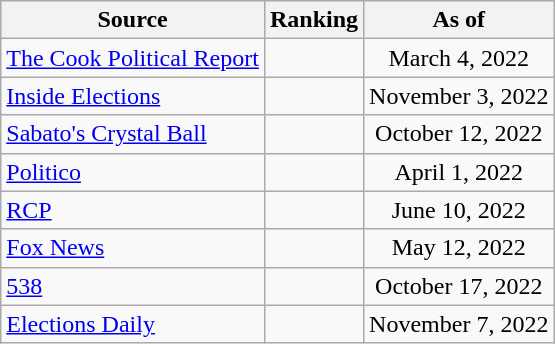<table class="wikitable" style="text-align:center">
<tr>
<th>Source</th>
<th>Ranking</th>
<th>As of</th>
</tr>
<tr>
<td align=left><a href='#'>The Cook Political Report</a></td>
<td></td>
<td>March 4, 2022</td>
</tr>
<tr>
<td align=left><a href='#'>Inside Elections</a></td>
<td></td>
<td>November 3, 2022</td>
</tr>
<tr>
<td align=left><a href='#'>Sabato's Crystal Ball</a></td>
<td></td>
<td>October 12, 2022</td>
</tr>
<tr>
<td align="left"><a href='#'>Politico</a></td>
<td></td>
<td>April 1, 2022</td>
</tr>
<tr>
<td align=left><a href='#'>RCP</a></td>
<td></td>
<td>June 10, 2022</td>
</tr>
<tr>
<td align=left><a href='#'>Fox News</a></td>
<td></td>
<td>May 12, 2022</td>
</tr>
<tr>
<td align="left"><a href='#'>538</a></td>
<td></td>
<td>October 17, 2022</td>
</tr>
<tr>
<td align="left"><a href='#'>Elections Daily</a></td>
<td></td>
<td>November 7, 2022</td>
</tr>
</table>
